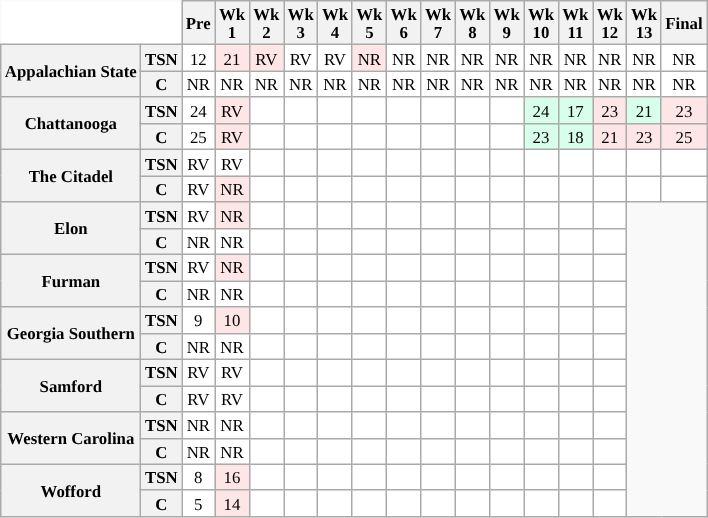<table class="wikitable" style="white-space:nowrap;font-size:70%;">
<tr>
<th colspan=2 style="background:white; border-top-style:hidden; border-left-style:hidden;"> </th>
<th>Pre</th>
<th>Wk<br>1</th>
<th>Wk<br>2</th>
<th>Wk<br>3</th>
<th>Wk<br>4</th>
<th>Wk<br>5</th>
<th>Wk<br>6</th>
<th>Wk<br>7</th>
<th>Wk<br>8</th>
<th>Wk<br>9</th>
<th>Wk<br>10</th>
<th>Wk<br>11</th>
<th>Wk<br>12</th>
<th>Wk<br>13</th>
<th>Final</th>
</tr>
<tr style="text-align:center;">
<th rowspan=2>Appalachian State</th>
<th>TSN</th>
<td style="background:#FFF;">12</td>
<td style="background:#FFE6E6;">21</td>
<td style="background:#FFE6E6;">RV</td>
<td style="background:#FFF;">RV</td>
<td style="background:#FFF;">RV</td>
<td style="background:#FFE6E6;">NR</td>
<td style="background:#FFF;">NR</td>
<td style="background:#FFF;">NR</td>
<td style="background:#FFF;">NR</td>
<td style="background:#FFF;">NR</td>
<td style="background:#FFF;">NR</td>
<td style="background:#FFF;">NR</td>
<td style="background:#FFF;">NR</td>
<td style="background:#FFF;">NR</td>
<td style="background:#FFF;">NR</td>
</tr>
<tr style="text-align:center;">
<th>C</th>
<td style="background:#FFF;">NR</td>
<td style="background:#FFF;">NR</td>
<td style="background:#FFF;">NR</td>
<td style="background:#FFF;">NR</td>
<td style="background:#FFF;">NR</td>
<td style="background:#FFF;">NR</td>
<td style="background:#FFF;">NR</td>
<td style="background:#FFF;">NR</td>
<td style="background:#FFF;">NR</td>
<td style="background:#FFF;">NR</td>
<td style="background:#FFF;">NR</td>
<td style="background:#FFF;">NR</td>
<td style="background:#FFF;">NR</td>
<td style="background:#FFF;">NR</td>
<td style="background:#FFF;">NR</td>
</tr>
<tr style="text-align:center;">
<th rowspan=2>Chattanooga</th>
<th>TSN</th>
<td style="background:#FFF;">24</td>
<td style="background:#FFE6E6;">RV</td>
<td style="background:#FFF;"></td>
<td style="background:#FFF;"></td>
<td style="background:#FFF;"></td>
<td style="background:#FFF;"></td>
<td style="background:#FFF;"></td>
<td style="background:#FFF;"></td>
<td style="background:#FFF;"></td>
<td style="background:#FFF;"></td>
<td style="background:#D8FFEB;">24</td>
<td style="background:#D8FFEB;">17</td>
<td style="background:#FFE6E6;">23</td>
<td style="background:#D8FFEB;">21</td>
<td style="background:#FFE6E6;">23</td>
</tr>
<tr style="text-align:center;">
<th>C</th>
<td style="background:#FFF;">25</td>
<td style="background:#FFE6E6;">RV</td>
<td style="background:#FFF;"></td>
<td style="background:#FFF;"></td>
<td style="background:#FFF;"></td>
<td style="background:#FFF;"></td>
<td style="background:#FFF;"></td>
<td style="background:#FFF;"></td>
<td style="background:#FFF;"></td>
<td style="background:#FFF;"></td>
<td style="background:#D8FFEB;">23</td>
<td style="background:#D8FFEB;">18</td>
<td style="background:#FFE6E6;">21</td>
<td style="background:#FFE6E6;">23</td>
<td style="background:#FFE6E6;">25</td>
</tr>
<tr style="text-align:center;">
<th rowspan=2>The Citadel</th>
<th>TSN</th>
<td style="background:#FFF;">RV</td>
<td style="background:#FFF;">RV</td>
<td style="background:#FFF;"></td>
<td style="background:#FFF;"></td>
<td style="background:#FFF;"></td>
<td style="background:#FFF;"></td>
<td style="background:#FFF;"></td>
<td style="background:#FFF;"></td>
<td style="background:#FFF;"></td>
<td style="background:#FFF;"></td>
<td style="background:#FFF;"></td>
<td style="background:#FFF;"></td>
<td style="background:#FFF;"></td>
<td style="background:#FFF;"></td>
<td style="background:#FFF;"></td>
</tr>
<tr style="text-align:center;">
<th>C</th>
<td style="background:#FFF;">RV</td>
<td style="background:#FFE6E6;">NR</td>
<td style="background:#FFF;"></td>
<td style="background:#FFF;"></td>
<td style="background:#FFF;"></td>
<td style="background:#FFF;"></td>
<td style="background:#FFF;"></td>
<td style="background:#FFF;"></td>
<td style="background:#FFF;"></td>
<td style="background:#FFF;"></td>
<td style="background:#FFF;"></td>
<td style="background:#FFF;"></td>
<td style="background:#FFF;"></td>
<td style="background:#FFF;"></td>
<td style="background:#FFF;"></td>
</tr>
<tr style="text-align:center;">
<th rowspan=2>Elon</th>
<th>TSN</th>
<td style="background:#FFF;">RV</td>
<td style="background:#FFE6E6;">NR</td>
<td style="background:#FFF;"></td>
<td style="background:#FFF;"></td>
<td style="background:#FFF;"></td>
<td style="background:#FFF;"></td>
<td style="background:#FFF;"></td>
<td style="background:#FFF;"></td>
<td style="background:#FFF;"></td>
<td style="background:#FFF;"></td>
<td style="background:#FFF;"></td>
<td style="background:#FFF;"></td>
<td style="background:#FFF;"></td>
</tr>
<tr style="text-align:center;">
<th>C</th>
<td style="background:#FFF;">NR</td>
<td style="background:#FFF;">NR</td>
<td style="background:#FFF;"></td>
<td style="background:#FFF;"></td>
<td style="background:#FFF;"></td>
<td style="background:#FFF;"></td>
<td style="background:#FFF;"></td>
<td style="background:#FFF;"></td>
<td style="background:#FFF;"></td>
<td style="background:#FFF;"></td>
<td style="background:#FFF;"></td>
<td style="background:#FFF;"></td>
<td style="background:#FFF;"></td>
</tr>
<tr style="text-align:center;">
<th rowspan=2>Furman</th>
<th>TSN</th>
<td style="background:#FFF;">RV</td>
<td style="background:#FFE6E6;">NR</td>
<td style="background:#FFF;"></td>
<td style="background:#FFF;"></td>
<td style="background:#FFF;"></td>
<td style="background:#FFF;"></td>
<td style="background:#FFF;"></td>
<td style="background:#FFF;"></td>
<td style="background:#FFF;"></td>
<td style="background:#FFF;"></td>
<td style="background:#FFF;"></td>
<td style="background:#FFF;"></td>
<td style="background:#FFF;"></td>
</tr>
<tr style="text-align:center;">
<th>C</th>
<td style="background:#FFF;">NR</td>
<td style="background:#FFF;">NR</td>
<td style="background:#FFF;"></td>
<td style="background:#FFF;"></td>
<td style="background:#FFF;"></td>
<td style="background:#FFF;"></td>
<td style="background:#FFF;"></td>
<td style="background:#FFF;"></td>
<td style="background:#FFF;"></td>
<td style="background:#FFF;"></td>
<td style="background:#FFF;"></td>
<td style="background:#FFF;"></td>
<td style="background:#FFF;"></td>
</tr>
<tr style="text-align:center;">
<th rowspan=2>Georgia Southern</th>
<th>TSN</th>
<td style="background:#FFF;">9</td>
<td style="background:#FFE6E6;">10</td>
<td style="background:#FFF;"></td>
<td style="background:#FFF;"></td>
<td style="background:#FFF;"></td>
<td style="background:#FFF;"></td>
<td style="background:#FFF;"></td>
<td style="background:#FFF;"></td>
<td style="background:#FFF;"></td>
<td style="background:#FFF;"></td>
<td style="background:#FFF;"></td>
<td style="background:#FFF;"></td>
<td style="background:#FFF;"></td>
</tr>
<tr style="text-align:center;">
<th>C</th>
<td style="background:#FFF;">NR</td>
<td style="background:#FFF;">NR</td>
<td style="background:#FFF;"></td>
<td style="background:#FFF;"></td>
<td style="background:#FFF;"></td>
<td style="background:#FFF;"></td>
<td style="background:#FFF;"></td>
<td style="background:#FFF;"></td>
<td style="background:#FFF;"></td>
<td style="background:#FFF;"></td>
<td style="background:#FFF;"></td>
<td style="background:#FFF;"></td>
<td style="background:#FFF;"></td>
</tr>
<tr style="text-align:center;">
<th rowspan=2>Samford</th>
<th>TSN</th>
<td style="background:#FFF;">RV</td>
<td style="background:#FFF;">RV</td>
<td style="background:#FFF;"></td>
<td style="background:#FFF;"></td>
<td style="background:#FFF;"></td>
<td style="background:#FFF;"></td>
<td style="background:#FFF;"></td>
<td style="background:#FFF;"></td>
<td style="background:#FFF;"></td>
<td style="background:#FFF;"></td>
<td style="background:#FFF;"></td>
<td style="background:#FFF;"></td>
<td style="background:#FFF;"></td>
</tr>
<tr style="text-align:center;">
<th>C</th>
<td style="background:#FFF;">RV</td>
<td style="background:#FFF;">RV</td>
<td style="background:#FFF;"></td>
<td style="background:#FFF;"></td>
<td style="background:#FFF;"></td>
<td style="background:#FFF;"></td>
<td style="background:#FFF;"></td>
<td style="background:#FFF;"></td>
<td style="background:#FFF;"></td>
<td style="background:#FFF;"></td>
<td style="background:#FFF;"></td>
<td style="background:#FFF;"></td>
<td style="background:#FFF;"></td>
</tr>
<tr style="text-align:center;">
<th rowspan=2>Western Carolina</th>
<th>TSN</th>
<td style="background:#FFF;">NR</td>
<td style="background:#FFF;">NR</td>
<td style="background:#FFF;"></td>
<td style="background:#FFF;"></td>
<td style="background:#FFF;"></td>
<td style="background:#FFF;"></td>
<td style="background:#FFF;"></td>
<td style="background:#FFF;"></td>
<td style="background:#FFF;"></td>
<td style="background:#FFF;"></td>
<td style="background:#FFF;"></td>
<td style="background:#FFF;"></td>
<td style="background:#FFF;"></td>
</tr>
<tr style="text-align:center;">
<th>C</th>
<td style="background:#FFF;">NR</td>
<td style="background:#FFF;">NR</td>
<td style="background:#FFF;"></td>
<td style="background:#FFF;"></td>
<td style="background:#FFF;"></td>
<td style="background:#FFF;"></td>
<td style="background:#FFF;"></td>
<td style="background:#FFF;"></td>
<td style="background:#FFF;"></td>
<td style="background:#FFF;"></td>
<td style="background:#FFF;"></td>
<td style="background:#FFF;"></td>
<td style="background:#FFF;"></td>
</tr>
<tr style="text-align:center;">
<th rowspan=2>Wofford</th>
<th>TSN</th>
<td style="background:#FFF;">8</td>
<td style="background:#FFE6E6;">16</td>
<td style="background:#FFF;"></td>
<td style="background:#FFF;"></td>
<td style="background:#FFF;"></td>
<td style="background:#FFF;"></td>
<td style="background:#FFF;"></td>
<td style="background:#FFF;"></td>
<td style="background:#FFF;"></td>
<td style="background:#FFF;"></td>
<td style="background:#FFF;"></td>
<td style="background:#FFF;"></td>
<td style="background:#FFF;"></td>
</tr>
<tr style="text-align:center;">
<th>C</th>
<td style="background:#FFF;">5</td>
<td style="background:#FFE6E6;">14</td>
<td style="background:#FFF;"></td>
<td style="background:#FFF;"></td>
<td style="background:#FFF;"></td>
<td style="background:#FFF;"></td>
<td style="background:#FFF;"></td>
<td style="background:#FFF;"></td>
<td style="background:#FFF;"></td>
<td style="background:#FFF;"></td>
<td style="background:#FFF;"></td>
<td style="background:#FFF;"></td>
<td style="background:#FFF;"></td>
</tr>
</table>
